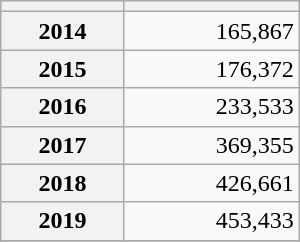<table class="wikitable" style="text-align: right; width:200px;" align="center">
<tr>
<th style="width:75px"></th>
<th></th>
</tr>
<tr>
<th>2014</th>
<td>165,867</td>
</tr>
<tr>
<th>2015</th>
<td> 176,372</td>
</tr>
<tr>
<th>2016</th>
<td> 233,533</td>
</tr>
<tr>
<th>2017</th>
<td> 369,355</td>
</tr>
<tr>
<th>2018</th>
<td> 426,661</td>
</tr>
<tr>
<th>2019</th>
<td> 453,433</td>
</tr>
<tr>
</tr>
</table>
